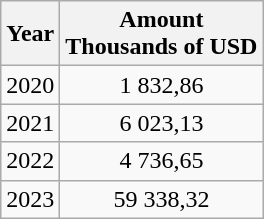<table class="wikitable" style="text-align:center;">
<tr>
<th>Year</th>
<th>Amount<br>Thousands of USD</th>
</tr>
<tr>
<td>2020</td>
<td>1 832,86</td>
</tr>
<tr>
<td>2021</td>
<td>6 023,13 </td>
</tr>
<tr>
<td>2022</td>
<td>4 736,65 </td>
</tr>
<tr>
<td>2023</td>
<td>59 338,32 </td>
</tr>
</table>
